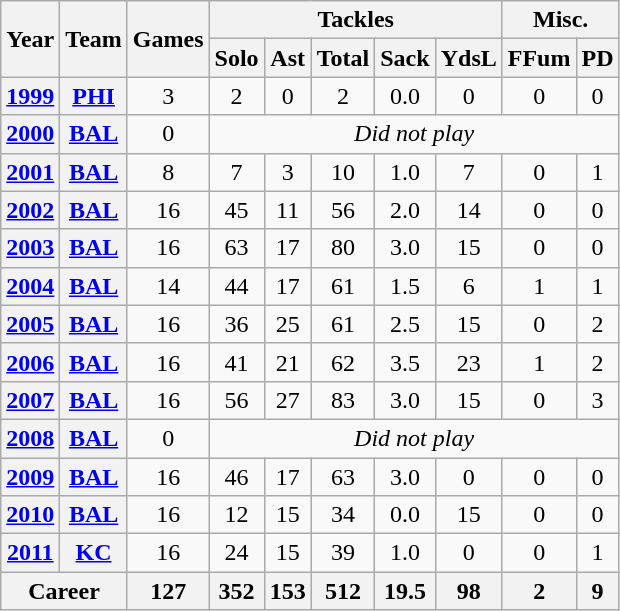<table class="wikitable" style="text-align: center;">
<tr>
<th rowspan="2">Year</th>
<th rowspan="2">Team</th>
<th rowspan="2">Games</th>
<th colspan="5">Tackles</th>
<th colspan="2">Misc.</th>
</tr>
<tr>
<th>Solo</th>
<th>Ast</th>
<th>Total</th>
<th>Sack</th>
<th>YdsL</th>
<th>FFum</th>
<th>PD</th>
</tr>
<tr>
<th><a href='#'>1999</a></th>
<th><a href='#'>PHI</a></th>
<td>3</td>
<td>2</td>
<td>0</td>
<td>2</td>
<td>0.0</td>
<td>0</td>
<td>0</td>
<td>0</td>
</tr>
<tr>
<th><a href='#'>2000</a></th>
<th><a href='#'>BAL</a></th>
<td>0</td>
<td colspan="7"><em>Did not play</em></td>
</tr>
<tr>
<th><a href='#'>2001</a></th>
<th><a href='#'>BAL</a></th>
<td>8</td>
<td>7</td>
<td>3</td>
<td>10</td>
<td>1.0</td>
<td>7</td>
<td>0</td>
<td>1</td>
</tr>
<tr>
<th><a href='#'>2002</a></th>
<th><a href='#'>BAL</a></th>
<td>16</td>
<td>45</td>
<td>11</td>
<td>56</td>
<td>2.0</td>
<td>14</td>
<td>0</td>
<td>0</td>
</tr>
<tr>
<th><a href='#'>2003</a></th>
<th><a href='#'>BAL</a></th>
<td>16</td>
<td>63</td>
<td>17</td>
<td>80</td>
<td>3.0</td>
<td>15</td>
<td>0</td>
<td>0</td>
</tr>
<tr>
<th><a href='#'>2004</a></th>
<th><a href='#'>BAL</a></th>
<td>14</td>
<td>44</td>
<td>17</td>
<td>61</td>
<td>1.5</td>
<td>6</td>
<td>1</td>
<td>1</td>
</tr>
<tr>
<th><a href='#'>2005</a></th>
<th><a href='#'>BAL</a></th>
<td>16</td>
<td>36</td>
<td>25</td>
<td>61</td>
<td>2.5</td>
<td>15</td>
<td>0</td>
<td>2</td>
</tr>
<tr>
<th><a href='#'>2006</a></th>
<th><a href='#'>BAL</a></th>
<td>16</td>
<td>41</td>
<td>21</td>
<td>62</td>
<td>3.5</td>
<td>23</td>
<td>1</td>
<td>2</td>
</tr>
<tr>
<th><a href='#'>2007</a></th>
<th><a href='#'>BAL</a></th>
<td>16</td>
<td>56</td>
<td>27</td>
<td>83</td>
<td>3.0</td>
<td>15</td>
<td>0</td>
<td>3</td>
</tr>
<tr>
<th><a href='#'>2008</a></th>
<th><a href='#'>BAL</a></th>
<td>0</td>
<td colspan="7"><em>Did not play</em></td>
</tr>
<tr>
<th><a href='#'>2009</a></th>
<th><a href='#'>BAL</a></th>
<td>16</td>
<td>46</td>
<td>17</td>
<td>63</td>
<td>3.0</td>
<td>0</td>
<td>0</td>
<td>0</td>
</tr>
<tr>
<th><a href='#'>2010</a></th>
<th><a href='#'>BAL</a></th>
<td>16</td>
<td>12</td>
<td>15</td>
<td>34</td>
<td>0.0</td>
<td>15</td>
<td>0</td>
<td>0</td>
</tr>
<tr>
<th><a href='#'>2011</a></th>
<th><a href='#'>KC</a></th>
<td>16</td>
<td>24</td>
<td>15</td>
<td>39</td>
<td>1.0</td>
<td>0</td>
<td>0</td>
<td>1</td>
</tr>
<tr>
<th colspan="2"><strong>Career</strong></th>
<th><strong>127</strong></th>
<th><strong>352</strong></th>
<th><strong>153</strong></th>
<th><strong>512</strong></th>
<th><strong>19.5</strong></th>
<th><strong>98</strong></th>
<th><strong>2</strong></th>
<th><strong>9</strong></th>
</tr>
</table>
